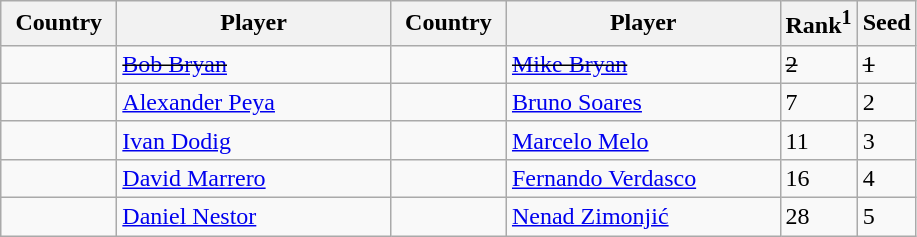<table class="sortable wikitable">
<tr>
<th width="70">Country</th>
<th width="175">Player</th>
<th width="70">Country</th>
<th width="175">Player</th>
<th>Rank<sup>1</sup></th>
<th>Seed</th>
</tr>
<tr>
<td><s></s></td>
<td><s><a href='#'>Bob Bryan</a></s></td>
<td><s></s></td>
<td><s><a href='#'>Mike Bryan</a></s></td>
<td><s>2</s></td>
<td><s>1</s></td>
</tr>
<tr>
<td></td>
<td><a href='#'>Alexander Peya</a></td>
<td></td>
<td><a href='#'>Bruno Soares</a></td>
<td>7</td>
<td>2</td>
</tr>
<tr>
<td></td>
<td><a href='#'>Ivan Dodig</a></td>
<td></td>
<td><a href='#'>Marcelo Melo</a></td>
<td>11</td>
<td>3</td>
</tr>
<tr>
<td></td>
<td><a href='#'>David Marrero</a></td>
<td></td>
<td><a href='#'>Fernando Verdasco</a></td>
<td>16</td>
<td>4</td>
</tr>
<tr>
<td></td>
<td><a href='#'>Daniel Nestor</a></td>
<td></td>
<td><a href='#'>Nenad Zimonjić</a></td>
<td>28</td>
<td>5</td>
</tr>
</table>
